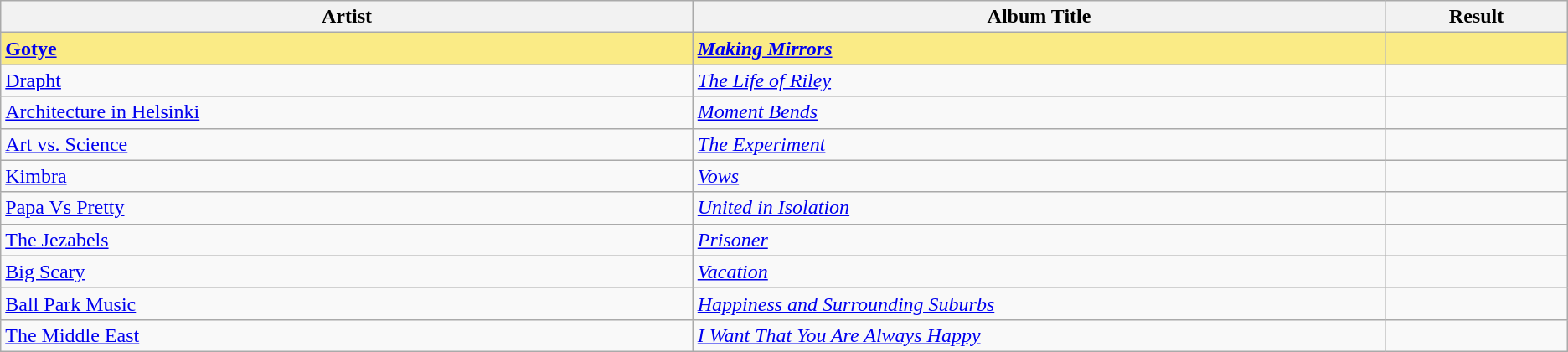<table class="sortable wikitable">
<tr>
<th width="19%">Artist</th>
<th width="19%">Album Title</th>
<th width="5%">Result</th>
</tr>
<tr style="background:#FAEB86">
<td><strong><a href='#'>Gotye</a></strong></td>
<td><strong><em><a href='#'>Making Mirrors</a></em></strong></td>
<td></td>
</tr>
<tr>
<td><a href='#'>Drapht</a></td>
<td><em><a href='#'>The Life of Riley</a></em></td>
<td></td>
</tr>
<tr>
<td><a href='#'>Architecture in Helsinki</a></td>
<td><em><a href='#'>Moment Bends</a></em></td>
<td></td>
</tr>
<tr>
<td><a href='#'>Art vs. Science</a></td>
<td><em><a href='#'>The Experiment</a></em></td>
<td></td>
</tr>
<tr>
<td><a href='#'>Kimbra</a></td>
<td><em><a href='#'>Vows</a></em></td>
<td></td>
</tr>
<tr>
<td><a href='#'>Papa Vs Pretty</a></td>
<td><em><a href='#'>United in Isolation</a></em></td>
<td></td>
</tr>
<tr>
<td><a href='#'>The Jezabels</a></td>
<td><em><a href='#'>Prisoner</a></em></td>
<td></td>
</tr>
<tr>
<td><a href='#'>Big Scary</a></td>
<td><em><a href='#'>Vacation</a></em></td>
<td></td>
</tr>
<tr>
<td><a href='#'>Ball Park Music</a></td>
<td><em><a href='#'>Happiness and Surrounding Suburbs</a></em></td>
<td></td>
</tr>
<tr>
<td><a href='#'>The Middle East</a></td>
<td><em><a href='#'>I Want That You Are Always Happy</a></em></td>
<td></td>
</tr>
</table>
